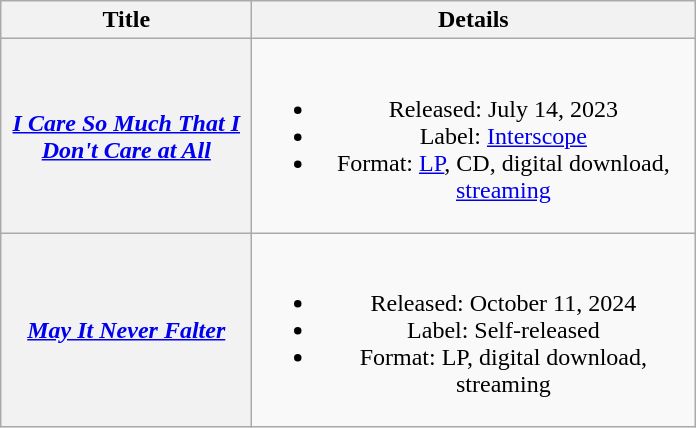<table class="wikitable plainrowheaders" style="text-align:center;">
<tr>
<th scope="col" style="width:10em;">Title</th>
<th scope="col" style="width:18em;">Details</th>
</tr>
<tr>
<th scope="row"><em><a href='#'>I Care So Much That I Don't Care at All</a></em></th>
<td><br><ul><li>Released: July 14, 2023</li><li>Label: <a href='#'>Interscope</a></li><li>Format: <a href='#'>LP</a>, CD, digital download, <a href='#'>streaming</a></li></ul></td>
</tr>
<tr>
<th scope="row"><em><a href='#'>May It Never Falter</a></em></th>
<td><br><ul><li>Released: October 11, 2024</li><li>Label: Self-released</li><li>Format: LP, digital download, streaming</li></ul></td>
</tr>
</table>
